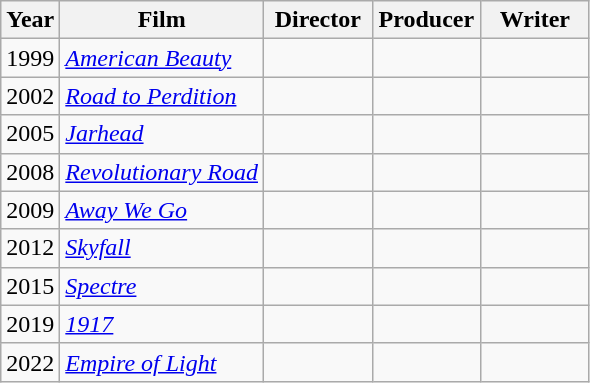<table class="wikitable">
<tr>
<th>Year</th>
<th>Film</th>
<th width="65">Director</th>
<th width="65">Producer</th>
<th width="65">Writer</th>
</tr>
<tr>
<td>1999</td>
<td><em><a href='#'>American Beauty</a></em></td>
<td></td>
<td></td>
<td></td>
</tr>
<tr>
<td>2002</td>
<td><em><a href='#'>Road to Perdition</a></em></td>
<td></td>
<td></td>
<td></td>
</tr>
<tr>
<td>2005</td>
<td><em><a href='#'>Jarhead</a></em></td>
<td></td>
<td></td>
<td></td>
</tr>
<tr>
<td>2008</td>
<td><em><a href='#'>Revolutionary Road</a></em></td>
<td></td>
<td></td>
<td></td>
</tr>
<tr>
<td>2009</td>
<td><em><a href='#'>Away We Go</a></em></td>
<td></td>
<td></td>
<td></td>
</tr>
<tr>
<td>2012</td>
<td><em><a href='#'>Skyfall</a></em></td>
<td></td>
<td></td>
<td></td>
</tr>
<tr>
<td>2015</td>
<td><em><a href='#'>Spectre</a></em></td>
<td></td>
<td></td>
<td></td>
</tr>
<tr>
<td>2019</td>
<td><em><a href='#'>1917</a></em></td>
<td></td>
<td></td>
<td></td>
</tr>
<tr>
<td>2022</td>
<td><em><a href='#'>Empire of Light</a></em></td>
<td></td>
<td></td>
<td></td>
</tr>
</table>
